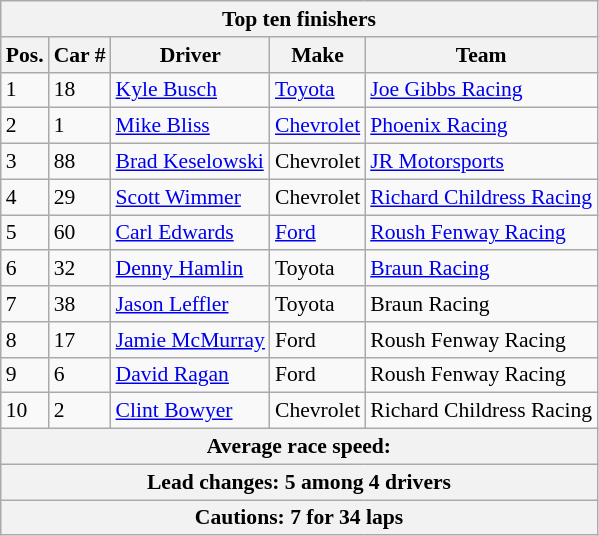<table class="wikitable" style="font-size: 90%;">
<tr>
<th colspan=9>Top ten finishers</th>
</tr>
<tr>
<th>Pos.</th>
<th>Car #</th>
<th>Driver</th>
<th>Make</th>
<th>Team</th>
</tr>
<tr>
<td>1</td>
<td>18</td>
<td><a href='#'>Kyle Busch</a></td>
<td><a href='#'>Toyota</a></td>
<td><a href='#'>Joe Gibbs Racing</a></td>
</tr>
<tr>
<td>2</td>
<td>1</td>
<td><a href='#'>Mike Bliss</a></td>
<td><a href='#'>Chevrolet</a></td>
<td><a href='#'>Phoenix Racing</a></td>
</tr>
<tr>
<td>3</td>
<td>88</td>
<td><a href='#'>Brad Keselowski</a></td>
<td>Chevrolet</td>
<td><a href='#'>JR Motorsports</a></td>
</tr>
<tr>
<td>4</td>
<td>29</td>
<td><a href='#'>Scott Wimmer</a></td>
<td>Chevrolet</td>
<td><a href='#'>Richard Childress Racing</a></td>
</tr>
<tr>
<td>5</td>
<td>60</td>
<td><a href='#'>Carl Edwards</a></td>
<td><a href='#'>Ford</a></td>
<td><a href='#'>Roush Fenway Racing</a></td>
</tr>
<tr>
<td>6</td>
<td>32</td>
<td><a href='#'>Denny Hamlin</a></td>
<td>Toyota</td>
<td><a href='#'>Braun Racing</a></td>
</tr>
<tr>
<td>7</td>
<td>38</td>
<td><a href='#'>Jason Leffler</a></td>
<td>Toyota</td>
<td>Braun Racing</td>
</tr>
<tr>
<td>8</td>
<td>17</td>
<td><a href='#'>Jamie McMurray</a></td>
<td>Ford</td>
<td>Roush Fenway Racing</td>
</tr>
<tr>
<td>9</td>
<td>6</td>
<td><a href='#'>David Ragan</a></td>
<td>Ford</td>
<td>Roush Fenway Racing</td>
</tr>
<tr>
<td>10</td>
<td>2</td>
<td><a href='#'>Clint Bowyer</a></td>
<td>Chevrolet</td>
<td>Richard Childress Racing</td>
</tr>
<tr>
<th colspan=9>Average race speed: </th>
</tr>
<tr>
<th colspan=9>Lead changes: 5 among 4 drivers</th>
</tr>
<tr>
<th colspan=9>Cautions: 7 for 34 laps</th>
</tr>
</table>
